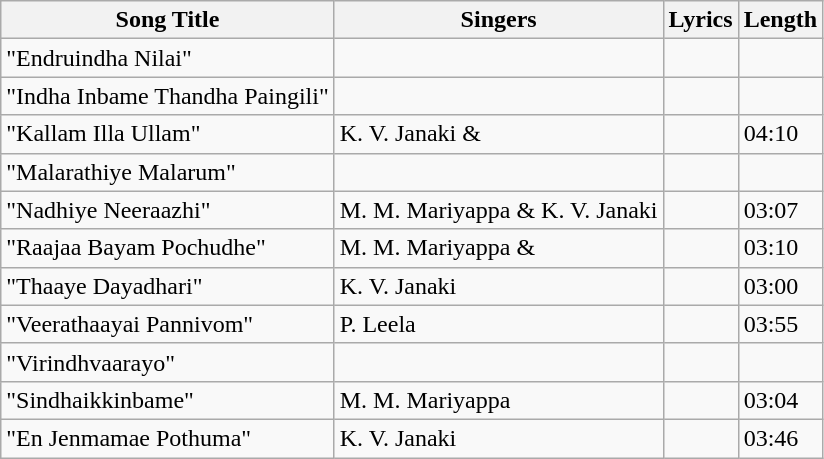<table class="wikitable">
<tr>
<th>Song Title</th>
<th>Singers</th>
<th>Lyrics</th>
<th>Length</th>
</tr>
<tr>
<td>"Endruindha Nilai"</td>
<td></td>
<td></td>
<td></td>
</tr>
<tr>
<td>"Indha Inbame Thandha Paingili"</td>
<td></td>
<td></td>
<td></td>
</tr>
<tr>
<td>"Kallam Illa Ullam"</td>
<td>K. V. Janaki &</td>
<td></td>
<td>04:10</td>
</tr>
<tr>
<td>"Malarathiye Malarum"</td>
<td></td>
<td></td>
<td></td>
</tr>
<tr>
<td>"Nadhiye Neeraazhi"</td>
<td>M. M. Mariyappa & K. V. Janaki</td>
<td></td>
<td>03:07</td>
</tr>
<tr>
<td>"Raajaa Bayam Pochudhe"</td>
<td>M. M. Mariyappa &</td>
<td></td>
<td>03:10</td>
</tr>
<tr>
<td>"Thaaye Dayadhari"</td>
<td>K. V. Janaki</td>
<td></td>
<td>03:00</td>
</tr>
<tr>
<td>"Veerathaayai Pannivom"</td>
<td>P. Leela</td>
<td></td>
<td>03:55</td>
</tr>
<tr>
<td>"Virindhvaarayo"</td>
<td></td>
<td></td>
<td></td>
</tr>
<tr>
<td>"Sindhaikkinbame"</td>
<td>M. M. Mariyappa</td>
<td></td>
<td>03:04</td>
</tr>
<tr>
<td>"En Jenmamae Pothuma"</td>
<td>K. V. Janaki</td>
<td></td>
<td>03:46</td>
</tr>
</table>
